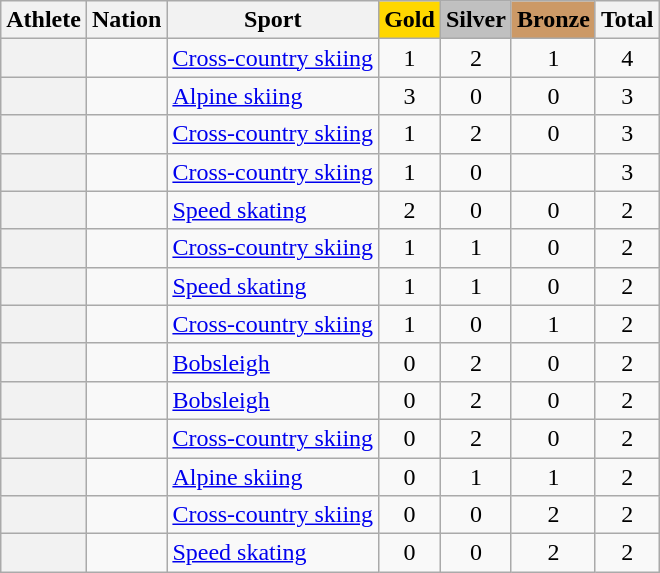<table class="wikitable sortable plainrowheaders" style="text-align:center">
<tr>
<th scope="col">Athlete</th>
<th scope="col">Nation</th>
<th scope="col">Sport</th>
<th scope="col" style="background-color: gold"><strong>Gold</strong></th>
<th scope="col" style="background-color: silver"><strong>Silver</strong></th>
<th scope="col" style="background-color: #cc9966"><strong>Bronze</strong></th>
<th scope="col">Total</th>
</tr>
<tr>
<th scope="row"></th>
<td align=left></td>
<td align=left><a href='#'>Cross-country skiing</a></td>
<td>1</td>
<td>2</td>
<td>1</td>
<td>4</td>
</tr>
<tr>
<th scope="row"></th>
<td align=left></td>
<td align=left><a href='#'>Alpine skiing</a></td>
<td>3</td>
<td>0</td>
<td>0</td>
<td>3</td>
</tr>
<tr>
<th scope="row"></th>
<td align=left></td>
<td align=left><a href='#'>Cross-country skiing</a></td>
<td>1</td>
<td>2</td>
<td>0</td>
<td>3</td>
</tr>
<tr>
<th scope="row"></th>
<td align=left></td>
<td align=left><a href='#'>Cross-country skiing</a></td>
<td>1</td>
<td>0</td>
<td></td>
<td>3</td>
</tr>
<tr>
<th scope="row"></th>
<td align=left></td>
<td align=left><a href='#'>Speed skating</a></td>
<td>2</td>
<td>0</td>
<td>0</td>
<td>2</td>
</tr>
<tr>
<th scope="row"></th>
<td align=left></td>
<td align=left><a href='#'>Cross-country skiing</a></td>
<td>1</td>
<td>1</td>
<td>0</td>
<td>2</td>
</tr>
<tr>
<th scope="row"></th>
<td align=left></td>
<td align=left><a href='#'>Speed skating</a></td>
<td>1</td>
<td>1</td>
<td>0</td>
<td>2</td>
</tr>
<tr>
<th scope="row"></th>
<td align=left></td>
<td align=left><a href='#'>Cross-country skiing</a></td>
<td>1</td>
<td>0</td>
<td>1</td>
<td>2</td>
</tr>
<tr>
<th scope="row"></th>
<td align=left></td>
<td align=left><a href='#'>Bobsleigh</a></td>
<td>0</td>
<td>2</td>
<td>0</td>
<td>2</td>
</tr>
<tr>
<th scope="row"></th>
<td align=left></td>
<td align=left><a href='#'>Bobsleigh</a></td>
<td>0</td>
<td>2</td>
<td>0</td>
<td>2</td>
</tr>
<tr>
<th scope="row"></th>
<td align=left></td>
<td align=left><a href='#'>Cross-country skiing</a></td>
<td>0</td>
<td>2</td>
<td>0</td>
<td>2</td>
</tr>
<tr>
<th scope="row"></th>
<td align=left></td>
<td align=left><a href='#'>Alpine skiing</a></td>
<td>0</td>
<td>1</td>
<td>1</td>
<td>2</td>
</tr>
<tr>
<th scope="row"></th>
<td align=left></td>
<td align=left><a href='#'>Cross-country skiing</a></td>
<td>0</td>
<td>0</td>
<td>2</td>
<td>2</td>
</tr>
<tr>
<th scope="row"></th>
<td align=left></td>
<td align=left><a href='#'>Speed skating</a></td>
<td>0</td>
<td>0</td>
<td>2</td>
<td>2</td>
</tr>
</table>
